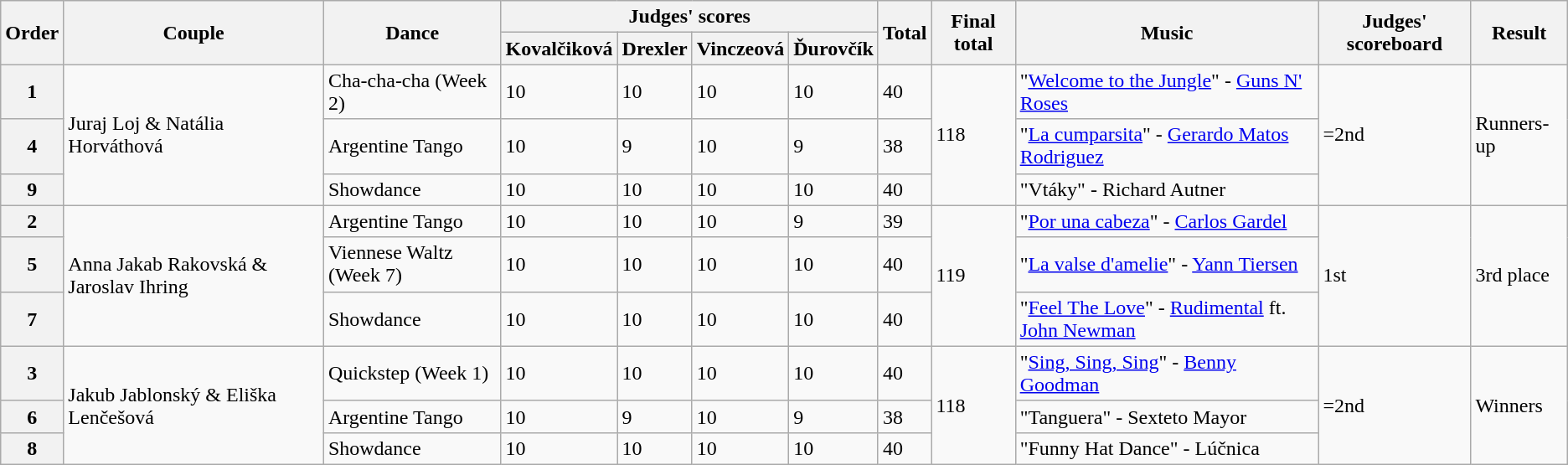<table class="wikitable">
<tr>
<th rowspan="2">Order</th>
<th rowspan="2">Couple</th>
<th rowspan="2">Dance</th>
<th colspan="4">Judges' scores</th>
<th rowspan="2">Total</th>
<th rowspan="2">Final total</th>
<th rowspan="2">Music</th>
<th rowspan="2">Judges' scoreboard</th>
<th rowspan="2">Result</th>
</tr>
<tr>
<th>Kovalčiková</th>
<th>Drexler</th>
<th>Vinczeová</th>
<th>Ďurovčík</th>
</tr>
<tr>
<th>1</th>
<td rowspan="3">Juraj Loj & Natália Horváthová</td>
<td>Cha-cha-cha (Week 2)</td>
<td>10</td>
<td>10</td>
<td>10</td>
<td>10</td>
<td>40</td>
<td rowspan="3">118</td>
<td>"<a href='#'>Welcome to the Jungle</a>" - <a href='#'>Guns N' Roses</a></td>
<td rowspan="3">=2nd</td>
<td rowspan="3">Runners-up</td>
</tr>
<tr>
<th>4</th>
<td>Argentine Tango</td>
<td>10</td>
<td>9</td>
<td>10</td>
<td>9</td>
<td>38</td>
<td>"<a href='#'>La cumparsita</a>" - <a href='#'>Gerardo Matos Rodriguez</a></td>
</tr>
<tr>
<th>9</th>
<td>Showdance</td>
<td>10</td>
<td>10</td>
<td>10</td>
<td>10</td>
<td>40</td>
<td>"Vtáky" - Richard Autner</td>
</tr>
<tr>
<th>2</th>
<td rowspan="3">Anna Jakab Rakovská & Jaroslav Ihring</td>
<td>Argentine Tango</td>
<td>10</td>
<td>10</td>
<td>10</td>
<td>9</td>
<td>39</td>
<td rowspan="3">119</td>
<td>"<a href='#'>Por una cabeza</a>" - <a href='#'>Carlos Gardel</a></td>
<td rowspan="3">1st</td>
<td rowspan="3">3rd place</td>
</tr>
<tr>
<th>5</th>
<td>Viennese Waltz (Week 7)</td>
<td>10</td>
<td>10</td>
<td>10</td>
<td>10</td>
<td>40</td>
<td>"<a href='#'>La valse d'amelie</a>" - <a href='#'>Yann Tiersen</a></td>
</tr>
<tr>
<th>7</th>
<td>Showdance</td>
<td>10</td>
<td>10</td>
<td>10</td>
<td>10</td>
<td>40</td>
<td>"<a href='#'>Feel The Love</a>" - <a href='#'>Rudimental</a> ft. <a href='#'>John Newman</a></td>
</tr>
<tr>
<th>3</th>
<td rowspan="3">Jakub Jablonský & Eliška Lenčešová</td>
<td>Quickstep (Week 1)</td>
<td>10</td>
<td>10</td>
<td>10</td>
<td>10</td>
<td>40</td>
<td rowspan="3">118</td>
<td>"<a href='#'>Sing, Sing, Sing</a>" - <a href='#'>Benny Goodman</a></td>
<td rowspan="3">=2nd</td>
<td rowspan="3">Winners</td>
</tr>
<tr>
<th>6</th>
<td>Argentine Tango</td>
<td>10</td>
<td>9</td>
<td>10</td>
<td>9</td>
<td>38</td>
<td>"Tanguera" - Sexteto Mayor</td>
</tr>
<tr>
<th>8</th>
<td>Showdance</td>
<td>10</td>
<td>10</td>
<td>10</td>
<td>10</td>
<td>40</td>
<td>"Funny Hat Dance" - Lúčnica</td>
</tr>
</table>
